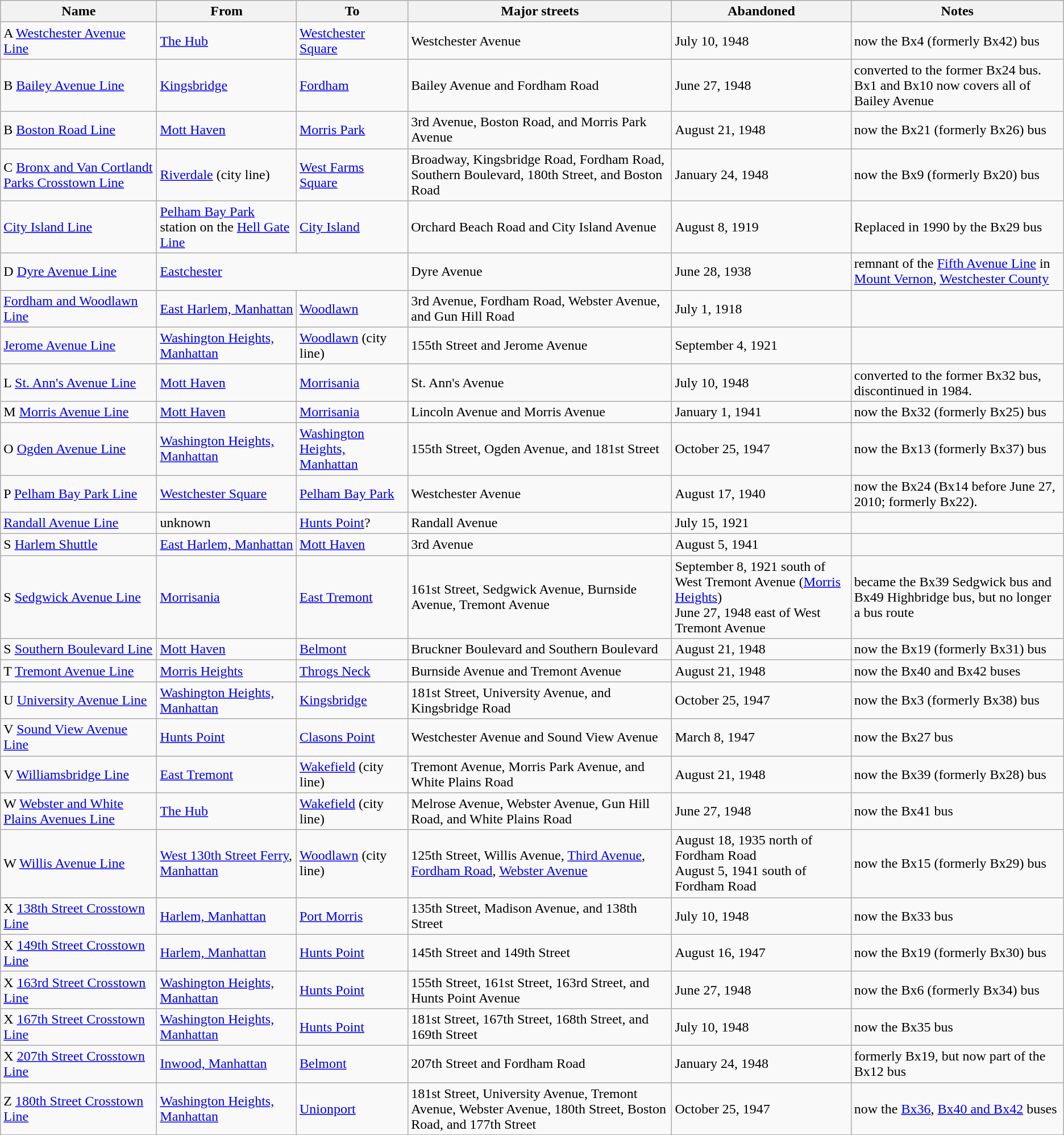<table class=wikitable>
<tr>
<th>Name</th>
<th>From</th>
<th>To</th>
<th>Major streets</th>
<th>Abandoned</th>
<th>Notes</th>
</tr>
<tr>
<td>A <a href='#'>Westchester Avenue Line</a></td>
<td><a href='#'>The Hub</a></td>
<td><a href='#'>Westchester Square</a></td>
<td>Westchester Avenue</td>
<td>July 10, 1948</td>
<td>now the Bx4 (formerly Bx42) bus</td>
</tr>
<tr>
<td>B <a href='#'>Bailey Avenue Line</a></td>
<td><a href='#'>Kingsbridge</a></td>
<td><a href='#'>Fordham</a></td>
<td>Bailey Avenue and Fordham Road</td>
<td>June 27, 1948</td>
<td>converted to the former Bx24 bus. Bx1 and Bx10 now covers all of Bailey Avenue</td>
</tr>
<tr>
<td>B <a href='#'>Boston Road Line</a></td>
<td><a href='#'>Mott Haven</a></td>
<td><a href='#'>Morris Park</a></td>
<td>3rd Avenue, Boston Road, and Morris Park Avenue</td>
<td>August 21, 1948</td>
<td>now the Bx21 (formerly Bx26) bus</td>
</tr>
<tr>
<td>C <a href='#'>Bronx and Van Cortlandt Parks Crosstown Line</a></td>
<td><a href='#'>Riverdale</a> (city line)</td>
<td><a href='#'>West Farms Square</a></td>
<td>Broadway, Kingsbridge Road, Fordham Road, Southern Boulevard, 180th Street, and Boston Road</td>
<td>January 24, 1948</td>
<td>now the Bx9 (formerly Bx20) bus</td>
</tr>
<tr>
<td><a href='#'>City Island Line</a> </td>
<td><a href='#'>Pelham Bay Park</a> station on the <a href='#'>Hell Gate Line</a></td>
<td><a href='#'>City Island</a></td>
<td>Orchard Beach Road and City Island Avenue</td>
<td>August 8, 1919</td>
<td>Replaced in 1990 by the Bx29 bus</td>
</tr>
<tr>
<td>D <a href='#'>Dyre Avenue Line</a></td>
<td colspan=2><a href='#'>Eastchester</a></td>
<td>Dyre Avenue</td>
<td>June 28, 1938</td>
<td>remnant of the <a href='#'>Fifth Avenue Line</a> in <a href='#'>Mount Vernon</a>, <a href='#'>Westchester County</a></td>
</tr>
<tr>
<td><a href='#'>Fordham and Woodlawn Line</a></td>
<td><a href='#'>East Harlem, Manhattan</a></td>
<td><a href='#'>Woodlawn</a></td>
<td>3rd Avenue, Fordham Road, Webster Avenue, and Gun Hill Road</td>
<td>July 1, 1918</td>
<td></td>
</tr>
<tr>
<td><a href='#'>Jerome Avenue Line</a></td>
<td><a href='#'>Washington Heights, Manhattan</a></td>
<td><a href='#'>Woodlawn</a> (city line)</td>
<td>155th Street and Jerome Avenue</td>
<td>September 4, 1921</td>
<td></td>
</tr>
<tr>
<td>L <a href='#'>St. Ann's Avenue Line</a></td>
<td><a href='#'>Mott Haven</a></td>
<td><a href='#'>Morrisania</a></td>
<td>St. Ann's Avenue</td>
<td>July 10, 1948</td>
<td>converted to the former Bx32 bus, discontinued in 1984.</td>
</tr>
<tr>
<td>M <a href='#'>Morris Avenue Line</a></td>
<td><a href='#'>Mott Haven</a></td>
<td><a href='#'>Morrisania</a></td>
<td>Lincoln Avenue and Morris Avenue</td>
<td>January 1, 1941</td>
<td>now the Bx32 (formerly Bx25) bus</td>
</tr>
<tr>
<td>O <a href='#'>Ogden Avenue Line</a></td>
<td><a href='#'>Washington Heights, Manhattan</a></td>
<td><a href='#'>Washington Heights, Manhattan</a></td>
<td>155th Street, Ogden Avenue, and 181st Street</td>
<td>October 25, 1947</td>
<td>now the Bx13 (formerly Bx37) bus</td>
</tr>
<tr>
<td>P <a href='#'>Pelham Bay Park Line</a></td>
<td><a href='#'>Westchester Square</a></td>
<td><a href='#'>Pelham Bay Park</a></td>
<td>Westchester Avenue</td>
<td>August 17, 1940</td>
<td>now the Bx24 (Bx14 before June 27, 2010; formerly Bx22).</td>
</tr>
<tr>
<td><a href='#'>Randall Avenue Line</a></td>
<td>unknown</td>
<td><a href='#'>Hunts Point</a>?</td>
<td>Randall Avenue</td>
<td>July 15, 1921</td>
<td></td>
</tr>
<tr>
<td>S <a href='#'>Harlem Shuttle</a></td>
<td><a href='#'>East Harlem, Manhattan</a></td>
<td><a href='#'>Mott Haven</a></td>
<td>3rd Avenue</td>
<td>August 5, 1941</td>
<td></td>
</tr>
<tr>
<td>S <a href='#'>Sedgwick Avenue Line</a></td>
<td><a href='#'>Morrisania</a></td>
<td><a href='#'>East Tremont</a></td>
<td>161st Street, Sedgwick Avenue, Burnside Avenue, Tremont Avenue</td>
<td>September 8, 1921 south of West Tremont Avenue (<a href='#'>Morris Heights</a>)<br>June 27, 1948 east of West Tremont Avenue</td>
<td>became the Bx39 Sedgwick bus and Bx49 Highbridge bus, but no longer a bus route</td>
</tr>
<tr>
<td>S <a href='#'>Southern Boulevard Line</a></td>
<td><a href='#'>Mott Haven</a></td>
<td><a href='#'>Belmont</a></td>
<td>Bruckner Boulevard and Southern Boulevard</td>
<td>August 21, 1948</td>
<td>now the Bx19 (formerly Bx31) bus</td>
</tr>
<tr>
<td>T <a href='#'>Tremont Avenue Line</a></td>
<td><a href='#'>Morris Heights</a></td>
<td><a href='#'>Throgs Neck</a></td>
<td>Burnside Avenue and Tremont Avenue</td>
<td>August 21, 1948</td>
<td>now the Bx40 and Bx42 buses</td>
</tr>
<tr>
<td>U <a href='#'>University Avenue Line</a></td>
<td><a href='#'>Washington Heights, Manhattan</a></td>
<td><a href='#'>Kingsbridge</a></td>
<td>181st Street, University Avenue, and Kingsbridge Road</td>
<td>October 25, 1947</td>
<td>now the Bx3 (formerly Bx38) bus</td>
</tr>
<tr>
<td>V <a href='#'>Sound View Avenue Line</a></td>
<td><a href='#'>Hunts Point</a></td>
<td><a href='#'>Clasons Point</a></td>
<td>Westchester Avenue and Sound View Avenue</td>
<td>March 8, 1947</td>
<td>now the Bx27 bus</td>
</tr>
<tr>
<td>V <a href='#'>Williamsbridge Line</a></td>
<td><a href='#'>East Tremont</a></td>
<td><a href='#'>Wakefield</a> (city line)</td>
<td>Tremont Avenue, Morris Park Avenue, and White Plains Road</td>
<td>August 21, 1948</td>
<td>now the Bx39 (formerly Bx28) bus</td>
</tr>
<tr>
<td>W <a href='#'>Webster and White Plains Avenues Line</a></td>
<td><a href='#'>The Hub</a></td>
<td><a href='#'>Wakefield</a> (city line)</td>
<td>Melrose Avenue, Webster Avenue, Gun Hill Road, and White Plains Road</td>
<td>June 27, 1948</td>
<td>now the Bx41 bus</td>
</tr>
<tr>
<td>W <a href='#'>Willis Avenue Line</a></td>
<td><a href='#'>West 130th Street Ferry</a>, <a href='#'>Manhattan</a></td>
<td><a href='#'>Woodlawn</a> (city line)</td>
<td>125th Street, Willis Avenue, <a href='#'>Third Avenue</a>, <a href='#'>Fordham Road</a>, <a href='#'>Webster Avenue</a></td>
<td>August 18, 1935 north of Fordham Road<br>August 5, 1941 south of Fordham Road</td>
<td>now the Bx15 (formerly Bx29) bus</td>
</tr>
<tr>
<td>X <a href='#'>138th Street Crosstown Line</a></td>
<td><a href='#'>Harlem, Manhattan</a></td>
<td><a href='#'>Port Morris</a></td>
<td>135th Street, Madison Avenue, and 138th Street</td>
<td>July 10, 1948</td>
<td>now the Bx33 bus</td>
</tr>
<tr>
<td>X <a href='#'>149th Street Crosstown Line</a></td>
<td><a href='#'>Harlem, Manhattan</a></td>
<td><a href='#'>Hunts Point</a></td>
<td>145th Street and 149th Street</td>
<td>August 16, 1947</td>
<td>now the Bx19 (formerly Bx30) bus</td>
</tr>
<tr>
<td>X <a href='#'>163rd Street Crosstown Line</a></td>
<td><a href='#'>Washington Heights, Manhattan</a></td>
<td><a href='#'>Hunts Point</a></td>
<td>155th Street, 161st Street, 163rd Street, and Hunts Point Avenue</td>
<td>June 27, 1948</td>
<td>now the Bx6 (formerly Bx34) bus</td>
</tr>
<tr>
<td>X <a href='#'>167th Street Crosstown Line</a></td>
<td><a href='#'>Washington Heights, Manhattan</a></td>
<td><a href='#'>Hunts Point</a></td>
<td>181st Street, 167th Street, 168th Street, and 169th Street</td>
<td>July 10, 1948</td>
<td>now the Bx35 bus</td>
</tr>
<tr>
<td>X <a href='#'>207th Street Crosstown Line</a></td>
<td><a href='#'>Inwood, Manhattan</a></td>
<td><a href='#'>Belmont</a></td>
<td>207th Street and Fordham Road</td>
<td>January 24, 1948</td>
<td>formerly Bx19, but now part of the Bx12 bus<br></td>
</tr>
<tr>
<td>Z <a href='#'>180th Street Crosstown Line</a></td>
<td><a href='#'>Washington Heights, Manhattan</a></td>
<td><a href='#'>Unionport</a></td>
<td>181st Street, University Avenue, Tremont Avenue, Webster Avenue, 180th Street, Boston Road, and 177th Street</td>
<td>October 25, 1947</td>
<td>now the <a href='#'>Bx36</a>, <a href='#'>Bx40 and Bx42</a> buses</td>
</tr>
</table>
